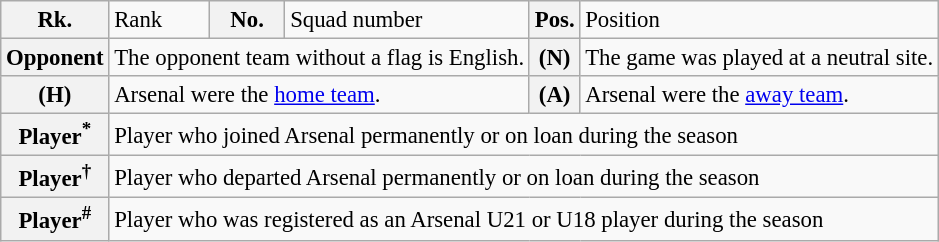<table class="wikitable" style="font-size:95%;">
<tr>
<th>Rk.</th>
<td>Rank</td>
<th>No.</th>
<td>Squad number</td>
<th>Pos.</th>
<td>Position</td>
</tr>
<tr>
<th>Opponent</th>
<td colspan="3">The opponent team without a flag is English.</td>
<th>(N)</th>
<td>The game was played at a neutral site.</td>
</tr>
<tr>
<th>(H)</th>
<td colspan="3">Arsenal were the <a href='#'>home team</a>.</td>
<th>(A)</th>
<td>Arsenal were the <a href='#'>away team</a>.</td>
</tr>
<tr>
<th>Player<sup>*</sup></th>
<td colspan="5">Player who joined Arsenal permanently or on loan during the season</td>
</tr>
<tr>
<th>Player<sup>†</sup></th>
<td colspan="5">Player who departed Arsenal permanently or on loan during the season</td>
</tr>
<tr>
<th>Player<sup>#</sup></th>
<td colspan="5">Player who was registered as an Arsenal U21 or U18 player during the season</td>
</tr>
</table>
